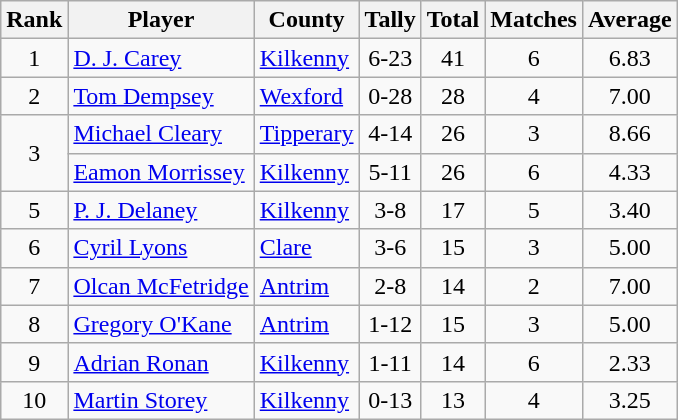<table class="wikitable">
<tr>
<th>Rank</th>
<th>Player</th>
<th>County</th>
<th>Tally</th>
<th>Total</th>
<th>Matches</th>
<th>Average</th>
</tr>
<tr>
<td rowspan=1 align=center>1</td>
<td><a href='#'>D. J. Carey</a></td>
<td><a href='#'>Kilkenny</a></td>
<td align=center>6-23</td>
<td align=center>41</td>
<td align=center>6</td>
<td align=center>6.83</td>
</tr>
<tr>
<td rowspan=1 align=center>2</td>
<td><a href='#'>Tom Dempsey</a></td>
<td><a href='#'>Wexford</a></td>
<td align=center>0-28</td>
<td align=center>28</td>
<td align=center>4</td>
<td align=center>7.00</td>
</tr>
<tr>
<td rowspan=2 align=center>3</td>
<td><a href='#'>Michael Cleary</a></td>
<td><a href='#'>Tipperary</a></td>
<td align=center>4-14</td>
<td align=center>26</td>
<td align=center>3</td>
<td align=center>8.66</td>
</tr>
<tr>
<td><a href='#'>Eamon Morrissey</a></td>
<td><a href='#'>Kilkenny</a></td>
<td align=center>5-11</td>
<td align=center>26</td>
<td align=center>6</td>
<td align=center>4.33</td>
</tr>
<tr>
<td rowspan=1 align=center>5</td>
<td><a href='#'>P. J. Delaney</a></td>
<td><a href='#'>Kilkenny</a></td>
<td align=center>3-8</td>
<td align=center>17</td>
<td align=center>5</td>
<td align=center>3.40</td>
</tr>
<tr>
<td rowspan=1 align=center>6</td>
<td><a href='#'>Cyril Lyons</a></td>
<td><a href='#'>Clare</a></td>
<td align=center>3-6</td>
<td align=center>15</td>
<td align=center>3</td>
<td align=center>5.00</td>
</tr>
<tr>
<td rowspan=1 align=center>7</td>
<td><a href='#'>Olcan McFetridge</a></td>
<td><a href='#'>Antrim</a></td>
<td align=center>2-8</td>
<td align=center>14</td>
<td align=center>2</td>
<td align=center>7.00</td>
</tr>
<tr>
<td rowspan=1 align=center>8</td>
<td><a href='#'>Gregory O'Kane</a></td>
<td><a href='#'>Antrim</a></td>
<td align=center>1-12</td>
<td align=center>15</td>
<td align=center>3</td>
<td align=center>5.00</td>
</tr>
<tr>
<td rowspan=1 align=center>9</td>
<td><a href='#'>Adrian Ronan</a></td>
<td><a href='#'>Kilkenny</a></td>
<td align=center>1-11</td>
<td align=center>14</td>
<td align=center>6</td>
<td align=center>2.33</td>
</tr>
<tr>
<td rowspan=1 align=center>10</td>
<td><a href='#'>Martin Storey</a></td>
<td><a href='#'>Kilkenny</a></td>
<td align=center>0-13</td>
<td align=center>13</td>
<td align=center>4</td>
<td align=center>3.25</td>
</tr>
</table>
